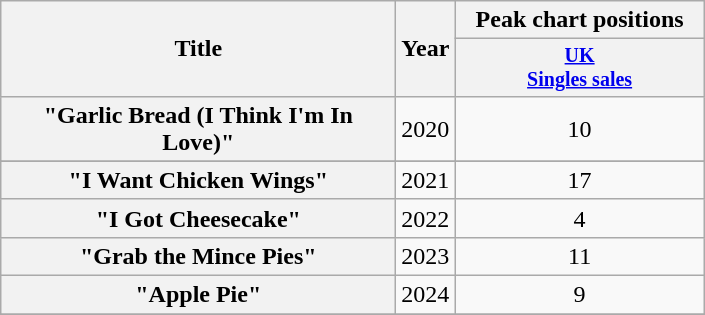<table class="wikitable plainrowheaders" style="text-align:center;">
<tr>
<th scope="col" rowspan="2" style="width:16em;">Title</th>
<th scope="col" rowspan="2">Year</th>
<th scope="col">Peak chart positions</th>
</tr>
<tr style="font-size:smaller;">
<th scope="col" style="width:12em;"><a href='#'>UK <br>Singles sales</a><br></th>
</tr>
<tr>
<th scope="row">"Garlic Bread (I Think I'm In Love)"</th>
<td>2020</td>
<td>10</td>
</tr>
<tr>
</tr>
<tr>
<th scope="row">"I Want Chicken Wings"</th>
<td>2021</td>
<td>17</td>
</tr>
<tr>
<th scope="row">"I Got Cheesecake"</th>
<td>2022</td>
<td>4</td>
</tr>
<tr>
<th scope="row">"Grab the Mince Pies"</th>
<td>2023</td>
<td>11</td>
</tr>
<tr>
<th scope="row">"Apple Pie"</th>
<td>2024</td>
<td>9</td>
</tr>
<tr>
</tr>
</table>
